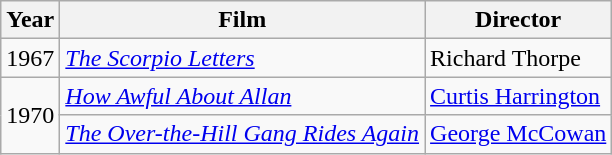<table class="wikitable">
<tr>
<th>Year</th>
<th>Film</th>
<th>Director</th>
</tr>
<tr>
<td>1967</td>
<td><em><a href='#'>The Scorpio Letters</a></em></td>
<td>Richard Thorpe</td>
</tr>
<tr>
<td rowspan=2>1970</td>
<td><em><a href='#'>How Awful About Allan</a></em></td>
<td><a href='#'>Curtis Harrington</a></td>
</tr>
<tr>
<td><em><a href='#'>The Over-the-Hill Gang Rides Again</a></em></td>
<td><a href='#'>George McCowan</a></td>
</tr>
</table>
